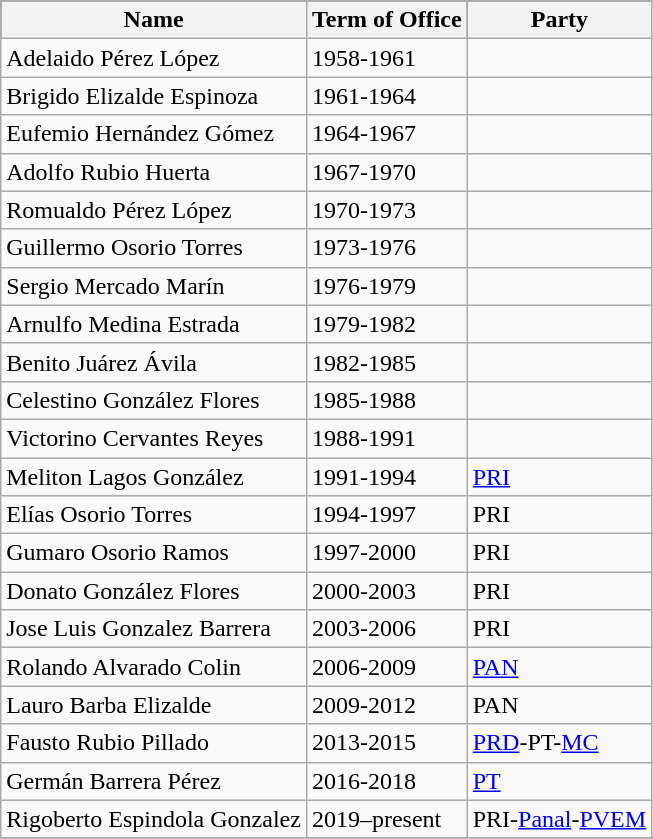<table class="wikitable">
<tr style="background:#000000; color:black;">
<th><strong>Name</strong></th>
<th><strong>Term of Office</strong></th>
<th><strong> Party</strong></th>
</tr>
<tr>
<td>Adelaido Pérez López</td>
<td>1958-1961</td>
<td></td>
</tr>
<tr>
<td>Brigido Elizalde Espinoza</td>
<td>1961-1964</td>
<td></td>
</tr>
<tr>
<td>Eufemio Hernández Gómez</td>
<td>1964-1967</td>
<td></td>
</tr>
<tr>
<td>Adolfo Rubio Huerta</td>
<td>1967-1970</td>
<td></td>
</tr>
<tr>
<td>Romualdo Pérez López</td>
<td>1970-1973</td>
<td></td>
</tr>
<tr>
<td>Guillermo Osorio Torres</td>
<td>1973-1976</td>
<td></td>
</tr>
<tr>
<td>Sergio Mercado Marín</td>
<td>1976-1979</td>
<td></td>
</tr>
<tr>
<td>Arnulfo Medina Estrada</td>
<td>1979-1982</td>
<td></td>
</tr>
<tr>
<td>Benito Juárez Ávila</td>
<td>1982-1985</td>
<td></td>
</tr>
<tr>
<td>Celestino González Flores</td>
<td>1985-1988</td>
<td></td>
</tr>
<tr>
<td>Victorino Cervantes Reyes</td>
<td>1988-1991</td>
<td></td>
</tr>
<tr>
<td>Meliton Lagos González</td>
<td>1991-1994</td>
<td><a href='#'>PRI</a></td>
</tr>
<tr>
<td>Elías Osorio Torres</td>
<td>1994-1997</td>
<td>PRI</td>
</tr>
<tr>
<td>Gumaro Osorio Ramos</td>
<td>1997-2000</td>
<td>PRI</td>
</tr>
<tr>
<td>Donato González Flores</td>
<td>2000-2003</td>
<td>PRI</td>
</tr>
<tr>
<td>Jose Luis Gonzalez Barrera</td>
<td>2003-2006</td>
<td>PRI</td>
</tr>
<tr>
<td>Rolando Alvarado Colin</td>
<td>2006-2009</td>
<td><a href='#'>PAN</a></td>
</tr>
<tr>
<td>Lauro Barba Elizalde</td>
<td>2009-2012</td>
<td>PAN</td>
</tr>
<tr>
<td>Fausto Rubio Pillado</td>
<td>2013-2015</td>
<td><a href='#'>PRD</a>-PT-<a href='#'>MC</a></td>
</tr>
<tr>
<td>Germán Barrera Pérez</td>
<td>2016-2018</td>
<td><a href='#'>PT</a></td>
</tr>
<tr>
<td>Rigoberto Espindola Gonzalez</td>
<td>2019–present</td>
<td>PRI-<a href='#'>Panal</a>-<a href='#'>PVEM</a></td>
</tr>
<tr>
</tr>
</table>
